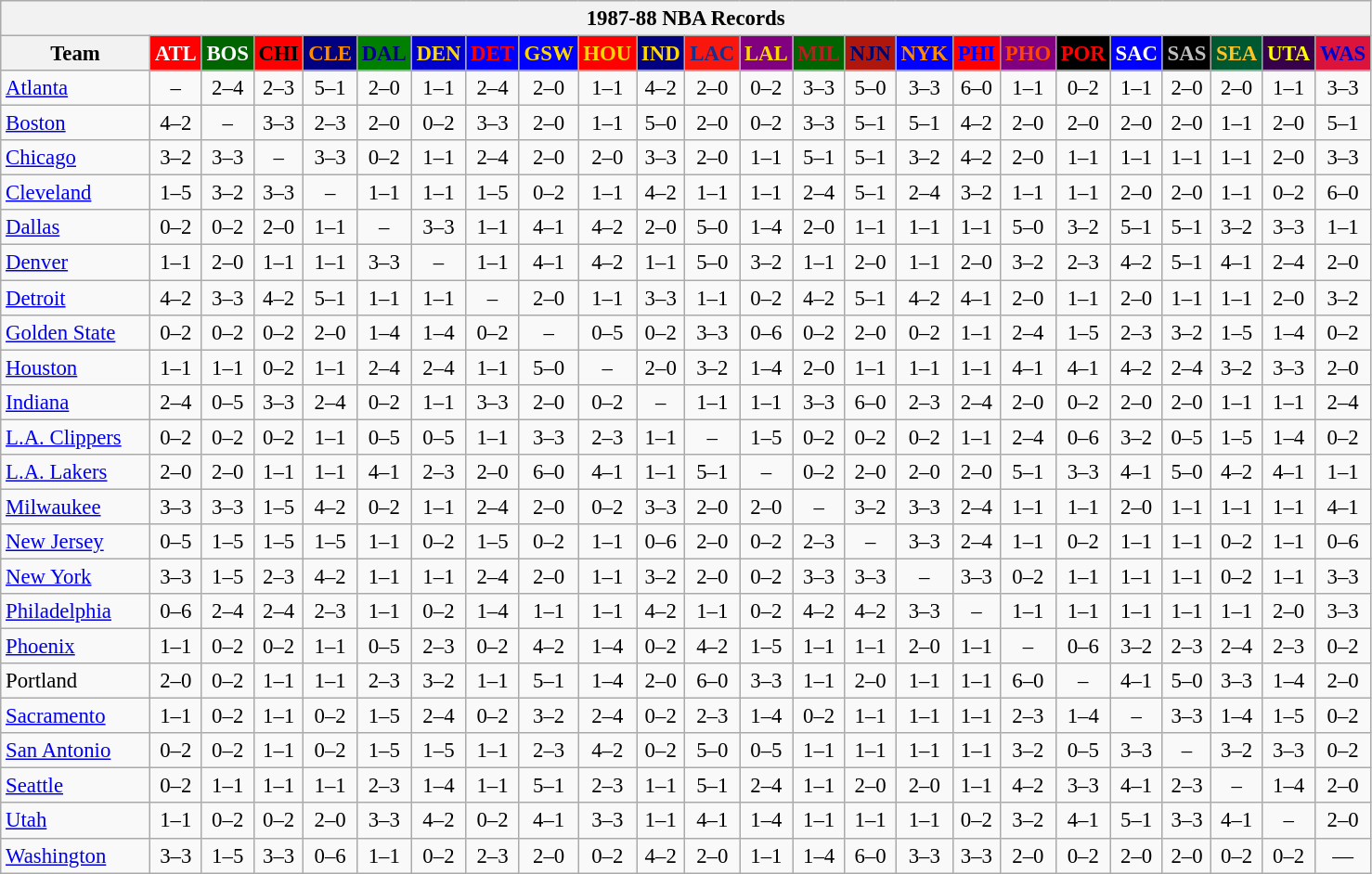<table class="wikitable" style="font-size:95%; text-align:center;">
<tr>
<th colspan=24>1987-88 NBA Records</th>
</tr>
<tr>
<th width=100>Team</th>
<th style="background:#FF0000;color:#FFFFFF;width=35">ATL</th>
<th style="background:#006400;color:#FFFFFF;width=35">BOS</th>
<th style="background:#FF0000;color:#000000;width=35">CHI</th>
<th style="background:#000080;color:#FF8C00;width=35">CLE</th>
<th style="background:#008000;color:#00008B;width=35">DAL</th>
<th style="background:#0000CD;color:#FFD700;width=35">DEN</th>
<th style="background:#0000FF;color:#FF0000;width=35">DET</th>
<th style="background:#0000FF;color:#FFD700;width=35">GSW</th>
<th style="background:#FF0000;color:#FFD700;width=35">HOU</th>
<th style="background:#000080;color:#FFD700;width=35">IND</th>
<th style="background:#F9160D;color:#1A2E8B;width=35">LAC</th>
<th style="background:#800080;color:#FFD700;width=35">LAL</th>
<th style="background:#006400;color:#B22222;width=35">MIL</th>
<th style="background:#B0170C;color:#00056D;width=35">NJN</th>
<th style="background:#0000FF;color:#FF8C00;width=35">NYK</th>
<th style="background:#FF0000;color:#0000FF;width=35">PHI</th>
<th style="background:#800080;color:#FF4500;width=35">PHO</th>
<th style="background:#000000;color:#FF0000;width=35">POR</th>
<th style="background:#0000FF;color:#FFFFFF;width=35">SAC</th>
<th style="background:#000000;color:#C0C0C0;width=35">SAS</th>
<th style="background:#005831;color:#FFC322;width=35">SEA</th>
<th style="background:#36004A;color:#FFFF00;width=35">UTA</th>
<th style="background:#DC143C;color:#0000CD;width=35">WAS</th>
</tr>
<tr>
<td style="text-align:left;"><a href='#'>Atlanta</a></td>
<td>–</td>
<td>2–4</td>
<td>2–3</td>
<td>5–1</td>
<td>2–0</td>
<td>1–1</td>
<td>2–4</td>
<td>2–0</td>
<td>1–1</td>
<td>4–2</td>
<td>2–0</td>
<td>0–2</td>
<td>3–3</td>
<td>5–0</td>
<td>3–3</td>
<td>6–0</td>
<td>1–1</td>
<td>0–2</td>
<td>1–1</td>
<td>2–0</td>
<td>2–0</td>
<td>1–1</td>
<td>3–3</td>
</tr>
<tr>
<td style="text-align:left;"><a href='#'>Boston</a></td>
<td>4–2</td>
<td>–</td>
<td>3–3</td>
<td>2–3</td>
<td>2–0</td>
<td>0–2</td>
<td>3–3</td>
<td>2–0</td>
<td>1–1</td>
<td>5–0</td>
<td>2–0</td>
<td>0–2</td>
<td>3–3</td>
<td>5–1</td>
<td>5–1</td>
<td>4–2</td>
<td>2–0</td>
<td>2–0</td>
<td>2–0</td>
<td>2–0</td>
<td>1–1</td>
<td>2–0</td>
<td>5–1</td>
</tr>
<tr>
<td style="text-align:left;"><a href='#'>Chicago</a></td>
<td>3–2</td>
<td>3–3</td>
<td>–</td>
<td>3–3</td>
<td>0–2</td>
<td>1–1</td>
<td>2–4</td>
<td>2–0</td>
<td>2–0</td>
<td>3–3</td>
<td>2–0</td>
<td>1–1</td>
<td>5–1</td>
<td>5–1</td>
<td>3–2</td>
<td>4–2</td>
<td>2–0</td>
<td>1–1</td>
<td>1–1</td>
<td>1–1</td>
<td>1–1</td>
<td>2–0</td>
<td>3–3</td>
</tr>
<tr>
<td style="text-align:left;"><a href='#'>Cleveland</a></td>
<td>1–5</td>
<td>3–2</td>
<td>3–3</td>
<td>–</td>
<td>1–1</td>
<td>1–1</td>
<td>1–5</td>
<td>0–2</td>
<td>1–1</td>
<td>4–2</td>
<td>1–1</td>
<td>1–1</td>
<td>2–4</td>
<td>5–1</td>
<td>2–4</td>
<td>3–2</td>
<td>1–1</td>
<td>1–1</td>
<td>2–0</td>
<td>2–0</td>
<td>1–1</td>
<td>0–2</td>
<td>6–0</td>
</tr>
<tr>
<td style="text-align:left;"><a href='#'>Dallas</a></td>
<td>0–2</td>
<td>0–2</td>
<td>2–0</td>
<td>1–1</td>
<td>–</td>
<td>3–3</td>
<td>1–1</td>
<td>4–1</td>
<td>4–2</td>
<td>2–0</td>
<td>5–0</td>
<td>1–4</td>
<td>2–0</td>
<td>1–1</td>
<td>1–1</td>
<td>1–1</td>
<td>5–0</td>
<td>3–2</td>
<td>5–1</td>
<td>5–1</td>
<td>3–2</td>
<td>3–3</td>
<td>1–1</td>
</tr>
<tr>
<td style="text-align:left;"><a href='#'>Denver</a></td>
<td>1–1</td>
<td>2–0</td>
<td>1–1</td>
<td>1–1</td>
<td>3–3</td>
<td>–</td>
<td>1–1</td>
<td>4–1</td>
<td>4–2</td>
<td>1–1</td>
<td>5–0</td>
<td>3–2</td>
<td>1–1</td>
<td>2–0</td>
<td>1–1</td>
<td>2–0</td>
<td>3–2</td>
<td>2–3</td>
<td>4–2</td>
<td>5–1</td>
<td>4–1</td>
<td>2–4</td>
<td>2–0</td>
</tr>
<tr>
<td style="text-align:left;"><a href='#'>Detroit</a></td>
<td>4–2</td>
<td>3–3</td>
<td>4–2</td>
<td>5–1</td>
<td>1–1</td>
<td>1–1</td>
<td>–</td>
<td>2–0</td>
<td>1–1</td>
<td>3–3</td>
<td>1–1</td>
<td>0–2</td>
<td>4–2</td>
<td>5–1</td>
<td>4–2</td>
<td>4–1</td>
<td>2–0</td>
<td>1–1</td>
<td>2–0</td>
<td>1–1</td>
<td>1–1</td>
<td>2–0</td>
<td>3–2</td>
</tr>
<tr>
<td style="text-align:left;"><a href='#'>Golden State</a></td>
<td>0–2</td>
<td>0–2</td>
<td>0–2</td>
<td>2–0</td>
<td>1–4</td>
<td>1–4</td>
<td>0–2</td>
<td>–</td>
<td>0–5</td>
<td>0–2</td>
<td>3–3</td>
<td>0–6</td>
<td>0–2</td>
<td>2–0</td>
<td>0–2</td>
<td>1–1</td>
<td>2–4</td>
<td>1–5</td>
<td>2–3</td>
<td>3–2</td>
<td>1–5</td>
<td>1–4</td>
<td>0–2</td>
</tr>
<tr>
<td style="text-align:left;"><a href='#'>Houston</a></td>
<td>1–1</td>
<td>1–1</td>
<td>0–2</td>
<td>1–1</td>
<td>2–4</td>
<td>2–4</td>
<td>1–1</td>
<td>5–0</td>
<td>–</td>
<td>2–0</td>
<td>3–2</td>
<td>1–4</td>
<td>2–0</td>
<td>1–1</td>
<td>1–1</td>
<td>1–1</td>
<td>4–1</td>
<td>4–1</td>
<td>4–2</td>
<td>2–4</td>
<td>3–2</td>
<td>3–3</td>
<td>2–0</td>
</tr>
<tr>
<td style="text-align:left;"><a href='#'>Indiana</a></td>
<td>2–4</td>
<td>0–5</td>
<td>3–3</td>
<td>2–4</td>
<td>0–2</td>
<td>1–1</td>
<td>3–3</td>
<td>2–0</td>
<td>0–2</td>
<td>–</td>
<td>1–1</td>
<td>1–1</td>
<td>3–3</td>
<td>6–0</td>
<td>2–3</td>
<td>2–4</td>
<td>2–0</td>
<td>0–2</td>
<td>2–0</td>
<td>2–0</td>
<td>1–1</td>
<td>1–1</td>
<td>2–4</td>
</tr>
<tr>
<td style="text-align:left;"><a href='#'>L.A. Clippers</a></td>
<td>0–2</td>
<td>0–2</td>
<td>0–2</td>
<td>1–1</td>
<td>0–5</td>
<td>0–5</td>
<td>1–1</td>
<td>3–3</td>
<td>2–3</td>
<td>1–1</td>
<td>–</td>
<td>1–5</td>
<td>0–2</td>
<td>0–2</td>
<td>0–2</td>
<td>1–1</td>
<td>2–4</td>
<td>0–6</td>
<td>3–2</td>
<td>0–5</td>
<td>1–5</td>
<td>1–4</td>
<td>0–2</td>
</tr>
<tr>
<td style="text-align:left;"><a href='#'>L.A. Lakers</a></td>
<td>2–0</td>
<td>2–0</td>
<td>1–1</td>
<td>1–1</td>
<td>4–1</td>
<td>2–3</td>
<td>2–0</td>
<td>6–0</td>
<td>4–1</td>
<td>1–1</td>
<td>5–1</td>
<td>–</td>
<td>0–2</td>
<td>2–0</td>
<td>2–0</td>
<td>2–0</td>
<td>5–1</td>
<td>3–3</td>
<td>4–1</td>
<td>5–0</td>
<td>4–2</td>
<td>4–1</td>
<td>1–1</td>
</tr>
<tr>
<td style="text-align:left;"><a href='#'>Milwaukee</a></td>
<td>3–3</td>
<td>3–3</td>
<td>1–5</td>
<td>4–2</td>
<td>0–2</td>
<td>1–1</td>
<td>2–4</td>
<td>2–0</td>
<td>0–2</td>
<td>3–3</td>
<td>2–0</td>
<td>2–0</td>
<td>–</td>
<td>3–2</td>
<td>3–3</td>
<td>2–4</td>
<td>1–1</td>
<td>1–1</td>
<td>2–0</td>
<td>1–1</td>
<td>1–1</td>
<td>1–1</td>
<td>4–1</td>
</tr>
<tr>
<td style="text-align:left;"><a href='#'>New Jersey</a></td>
<td>0–5</td>
<td>1–5</td>
<td>1–5</td>
<td>1–5</td>
<td>1–1</td>
<td>0–2</td>
<td>1–5</td>
<td>0–2</td>
<td>1–1</td>
<td>0–6</td>
<td>2–0</td>
<td>0–2</td>
<td>2–3</td>
<td>–</td>
<td>3–3</td>
<td>2–4</td>
<td>1–1</td>
<td>0–2</td>
<td>1–1</td>
<td>1–1</td>
<td>0–2</td>
<td>1–1</td>
<td>0–6</td>
</tr>
<tr>
<td style="text-align:left;"><a href='#'>New York</a></td>
<td>3–3</td>
<td>1–5</td>
<td>2–3</td>
<td>4–2</td>
<td>1–1</td>
<td>1–1</td>
<td>2–4</td>
<td>2–0</td>
<td>1–1</td>
<td>3–2</td>
<td>2–0</td>
<td>0–2</td>
<td>3–3</td>
<td>3–3</td>
<td>–</td>
<td>3–3</td>
<td>0–2</td>
<td>1–1</td>
<td>1–1</td>
<td>1–1</td>
<td>0–2</td>
<td>1–1</td>
<td>3–3</td>
</tr>
<tr>
<td style="text-align:left;"><a href='#'>Philadelphia</a></td>
<td>0–6</td>
<td>2–4</td>
<td>2–4</td>
<td>2–3</td>
<td>1–1</td>
<td>0–2</td>
<td>1–4</td>
<td>1–1</td>
<td>1–1</td>
<td>4–2</td>
<td>1–1</td>
<td>0–2</td>
<td>4–2</td>
<td>4–2</td>
<td>3–3</td>
<td>–</td>
<td>1–1</td>
<td>1–1</td>
<td>1–1</td>
<td>1–1</td>
<td>1–1</td>
<td>2–0</td>
<td>3–3</td>
</tr>
<tr>
<td style="text-align:left;"><a href='#'>Phoenix</a></td>
<td>1–1</td>
<td>0–2</td>
<td>0–2</td>
<td>1–1</td>
<td>0–5</td>
<td>2–3</td>
<td>0–2</td>
<td>4–2</td>
<td>1–4</td>
<td>0–2</td>
<td>4–2</td>
<td>1–5</td>
<td>1–1</td>
<td>1–1</td>
<td>2–0</td>
<td>1–1</td>
<td>–</td>
<td>0–6</td>
<td>3–2</td>
<td>2–3</td>
<td>2–4</td>
<td>2–3</td>
<td>0–2</td>
</tr>
<tr>
<td style="text-align:left;">Portland</td>
<td>2–0</td>
<td>0–2</td>
<td>1–1</td>
<td>1–1</td>
<td>2–3</td>
<td>3–2</td>
<td>1–1</td>
<td>5–1</td>
<td>1–4</td>
<td>2–0</td>
<td>6–0</td>
<td>3–3</td>
<td>1–1</td>
<td>2–0</td>
<td>1–1</td>
<td>1–1</td>
<td>6–0</td>
<td>–</td>
<td>4–1</td>
<td>5–0</td>
<td>3–3</td>
<td>1–4</td>
<td>2–0</td>
</tr>
<tr>
<td style="text-align:left;"><a href='#'>Sacramento</a></td>
<td>1–1</td>
<td>0–2</td>
<td>1–1</td>
<td>0–2</td>
<td>1–5</td>
<td>2–4</td>
<td>0–2</td>
<td>3–2</td>
<td>2–4</td>
<td>0–2</td>
<td>2–3</td>
<td>1–4</td>
<td>0–2</td>
<td>1–1</td>
<td>1–1</td>
<td>1–1</td>
<td>2–3</td>
<td>1–4</td>
<td>–</td>
<td>3–3</td>
<td>1–4</td>
<td>1–5</td>
<td>0–2</td>
</tr>
<tr>
<td style="text-align:left;"><a href='#'>San Antonio</a></td>
<td>0–2</td>
<td>0–2</td>
<td>1–1</td>
<td>0–2</td>
<td>1–5</td>
<td>1–5</td>
<td>1–1</td>
<td>2–3</td>
<td>4–2</td>
<td>0–2</td>
<td>5–0</td>
<td>0–5</td>
<td>1–1</td>
<td>1–1</td>
<td>1–1</td>
<td>1–1</td>
<td>3–2</td>
<td>0–5</td>
<td>3–3</td>
<td>–</td>
<td>3–2</td>
<td>3–3</td>
<td>0–2</td>
</tr>
<tr>
<td style="text-align:left;"><a href='#'>Seattle</a></td>
<td>0–2</td>
<td>1–1</td>
<td>1–1</td>
<td>1–1</td>
<td>2–3</td>
<td>1–4</td>
<td>1–1</td>
<td>5–1</td>
<td>2–3</td>
<td>1–1</td>
<td>5–1</td>
<td>2–4</td>
<td>1–1</td>
<td>2–0</td>
<td>2–0</td>
<td>1–1</td>
<td>4–2</td>
<td>3–3</td>
<td>4–1</td>
<td>2–3</td>
<td>–</td>
<td>1–4</td>
<td>2–0</td>
</tr>
<tr>
<td style="text-align:left;"><a href='#'>Utah</a></td>
<td>1–1</td>
<td>0–2</td>
<td>0–2</td>
<td>2–0</td>
<td>3–3</td>
<td>4–2</td>
<td>0–2</td>
<td>4–1</td>
<td>3–3</td>
<td>1–1</td>
<td>4–1</td>
<td>1–4</td>
<td>1–1</td>
<td>1–1</td>
<td>1–1</td>
<td>0–2</td>
<td>3–2</td>
<td>4–1</td>
<td>5–1</td>
<td>3–3</td>
<td>4–1</td>
<td>–</td>
<td>2–0</td>
</tr>
<tr>
<td style="text-align:left;"><a href='#'>Washington</a></td>
<td>3–3</td>
<td>1–5</td>
<td>3–3</td>
<td>0–6</td>
<td>1–1</td>
<td>0–2</td>
<td>2–3</td>
<td>2–0</td>
<td>0–2</td>
<td>4–2</td>
<td>2–0</td>
<td>1–1</td>
<td>1–4</td>
<td>6–0</td>
<td>3–3</td>
<td>3–3</td>
<td>2–0</td>
<td>0–2</td>
<td>2–0</td>
<td>2–0</td>
<td>0–2</td>
<td>0–2</td>
<td>—</td>
</tr>
</table>
